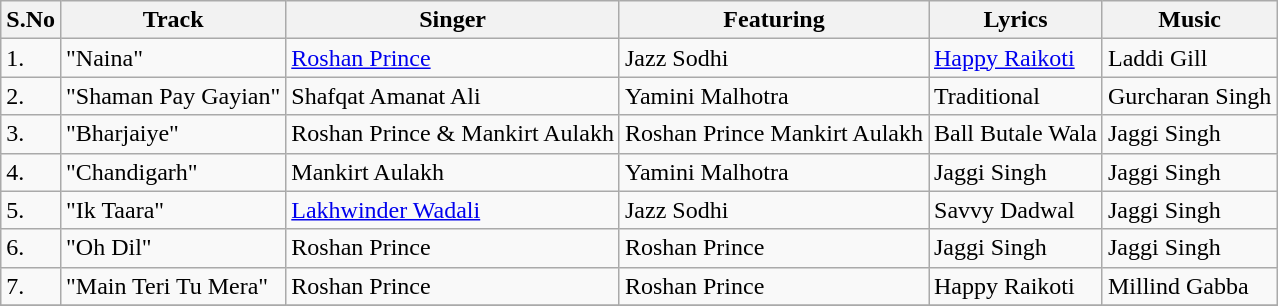<table class="wikitable">
<tr>
<th>S.No</th>
<th>Track</th>
<th>Singer</th>
<th>Featuring</th>
<th>Lyrics</th>
<th>Music</th>
</tr>
<tr>
<td>1.</td>
<td>"Naina"</td>
<td><a href='#'>Roshan Prince</a></td>
<td>Jazz Sodhi</td>
<td><a href='#'>Happy Raikoti</a></td>
<td>Laddi Gill</td>
</tr>
<tr>
<td>2.</td>
<td>"Shaman Pay Gayian"</td>
<td>Shafqat Amanat Ali</td>
<td>Yamini Malhotra</td>
<td>Traditional</td>
<td>Gurcharan Singh</td>
</tr>
<tr>
<td>3.</td>
<td>"Bharjaiye"</td>
<td>Roshan Prince & Mankirt Aulakh</td>
<td>Roshan Prince Mankirt Aulakh</td>
<td>Ball Butale Wala</td>
<td>Jaggi Singh</td>
</tr>
<tr>
<td>4.</td>
<td>"Chandigarh"</td>
<td>Mankirt Aulakh</td>
<td>Yamini Malhotra</td>
<td>Jaggi Singh</td>
<td>Jaggi Singh</td>
</tr>
<tr>
<td>5.</td>
<td>"Ik Taara"</td>
<td><a href='#'>Lakhwinder Wadali</a></td>
<td>Jazz Sodhi</td>
<td>Savvy Dadwal</td>
<td>Jaggi Singh</td>
</tr>
<tr>
<td>6.</td>
<td>"Oh Dil"</td>
<td>Roshan Prince</td>
<td>Roshan Prince</td>
<td>Jaggi Singh</td>
<td>Jaggi Singh</td>
</tr>
<tr>
<td>7.</td>
<td>"Main Teri Tu Mera"</td>
<td>Roshan Prince</td>
<td>Roshan Prince</td>
<td>Happy Raikoti</td>
<td>Millind Gabba</td>
</tr>
<tr>
</tr>
</table>
